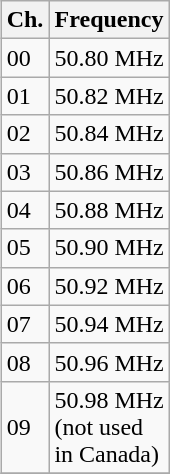<table class="wikitable" style="float: right;">
<tr>
<th>Ch.</th>
<th>Frequency</th>
</tr>
<tr>
<td>00</td>
<td>50.80 MHz</td>
</tr>
<tr>
<td>01</td>
<td>50.82 MHz</td>
</tr>
<tr>
<td>02</td>
<td>50.84 MHz</td>
</tr>
<tr>
<td>03</td>
<td>50.86 MHz</td>
</tr>
<tr>
<td>04</td>
<td>50.88 MHz</td>
</tr>
<tr>
<td>05</td>
<td>50.90 MHz</td>
</tr>
<tr>
<td>06</td>
<td>50.92 MHz</td>
</tr>
<tr>
<td>07</td>
<td>50.94 MHz</td>
</tr>
<tr>
<td>08</td>
<td>50.96 MHz</td>
</tr>
<tr>
<td>09</td>
<td>50.98 MHz<br>(not used<br>in Canada)</td>
</tr>
<tr>
</tr>
</table>
